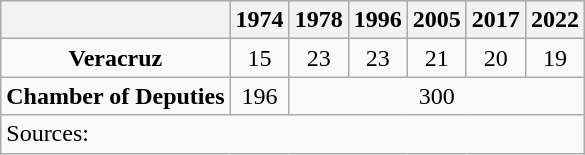<table class="wikitable" style="text-align: center">
<tr>
<th></th>
<th>1974</th>
<th>1978</th>
<th>1996</th>
<th>2005</th>
<th>2017</th>
<th>2022</th>
</tr>
<tr>
<td><strong>Veracruz</strong></td>
<td>15</td>
<td>23</td>
<td>23</td>
<td>21</td>
<td>20</td>
<td>19</td>
</tr>
<tr>
<td><strong>Chamber of Deputies</strong></td>
<td>196</td>
<td colspan=5>300</td>
</tr>
<tr>
<td colspan=7 style="text-align: left">Sources: </td>
</tr>
</table>
